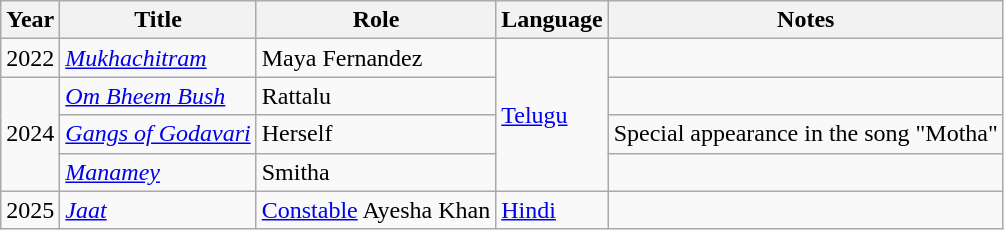<table class="wikitable">
<tr>
<th>Year</th>
<th>Title</th>
<th>Role</th>
<th>Language</th>
<th>Notes</th>
</tr>
<tr>
<td>2022</td>
<td><em><a href='#'>Mukhachitram</a></em></td>
<td>Maya Fernandez</td>
<td rowspan="4"><a href='#'>Telugu</a></td>
<td></td>
</tr>
<tr>
<td rowspan="3">2024</td>
<td><em><a href='#'>Om Bheem Bush</a></em></td>
<td>Rattalu</td>
<td></td>
</tr>
<tr>
<td><em><a href='#'>Gangs of Godavari</a></em></td>
<td>Herself</td>
<td>Special appearance in the song "Motha"</td>
</tr>
<tr>
<td><em><a href='#'>Manamey</a></em></td>
<td>Smitha</td>
<td></td>
</tr>
<tr>
<td>2025</td>
<td><em><a href='#'>Jaat</a></em></td>
<td><a href='#'>Constable</a> Ayesha Khan</td>
<td><a href='#'>Hindi</a></td>
<td></td>
</tr>
</table>
